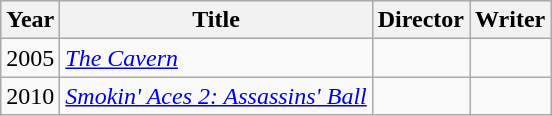<table class="wikitable">
<tr>
<th>Year</th>
<th>Title</th>
<th>Director</th>
<th>Writer</th>
</tr>
<tr>
<td>2005</td>
<td><em><a href='#'>The Cavern</a></em></td>
<td></td>
<td></td>
</tr>
<tr>
<td>2010</td>
<td><em><a href='#'>Smokin' Aces 2: Assassins' Ball</a></em></td>
<td></td>
<td></td>
</tr>
</table>
